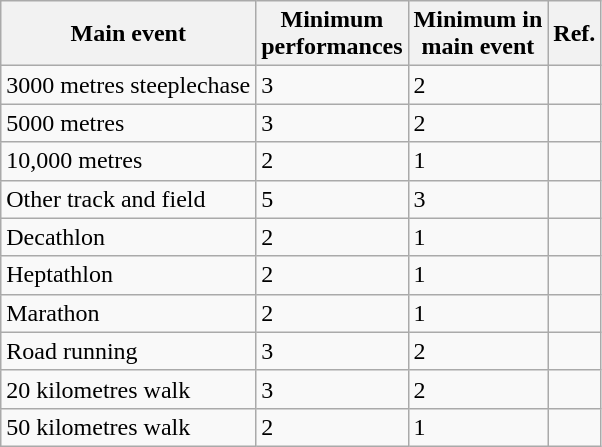<table class=wikitable>
<tr>
<th>Main event</th>
<th>Minimum<br>performances</th>
<th>Minimum in<br>main event</th>
<th>Ref.</th>
</tr>
<tr>
<td>3000 metres steeplechase</td>
<td>3</td>
<td>2</td>
<td></td>
</tr>
<tr>
<td>5000 metres</td>
<td>3</td>
<td>2</td>
<td></td>
</tr>
<tr>
<td>10,000 metres</td>
<td>2</td>
<td>1</td>
<td></td>
</tr>
<tr>
<td>Other track and field</td>
<td>5</td>
<td>3</td>
<td></td>
</tr>
<tr>
<td>Decathlon</td>
<td>2</td>
<td>1</td>
<td></td>
</tr>
<tr>
<td>Heptathlon</td>
<td>2</td>
<td>1</td>
<td></td>
</tr>
<tr>
<td>Marathon</td>
<td>2</td>
<td>1</td>
<td></td>
</tr>
<tr>
<td>Road running</td>
<td>3</td>
<td>2</td>
<td></td>
</tr>
<tr>
<td>20 kilometres walk</td>
<td>3</td>
<td>2</td>
<td></td>
</tr>
<tr>
<td>50 kilometres walk</td>
<td>2</td>
<td>1</td>
<td></td>
</tr>
</table>
